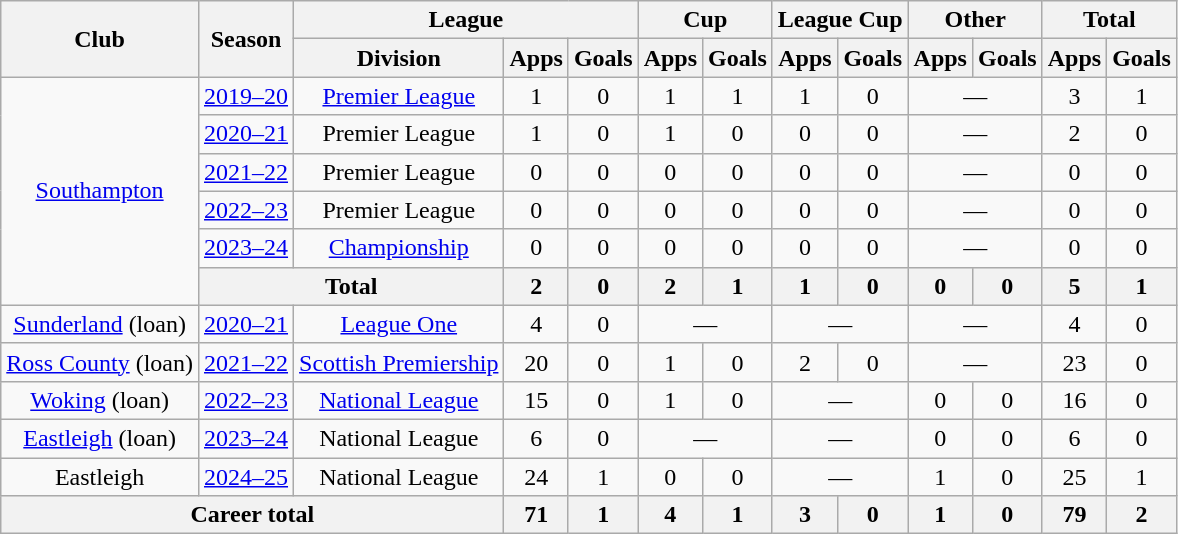<table class=wikitable style=text-align:center>
<tr>
<th rowspan=2>Club</th>
<th rowspan=2>Season</th>
<th colspan=3>League</th>
<th colspan=2>Cup</th>
<th colspan=2>League Cup</th>
<th colspan=2>Other</th>
<th colspan=2>Total</th>
</tr>
<tr>
<th>Division</th>
<th>Apps</th>
<th>Goals</th>
<th>Apps</th>
<th>Goals</th>
<th>Apps</th>
<th>Goals</th>
<th>Apps</th>
<th>Goals</th>
<th>Apps</th>
<th>Goals</th>
</tr>
<tr>
<td rowspan=6><a href='#'>Southampton</a></td>
<td><a href='#'>2019–20</a></td>
<td><a href='#'>Premier League</a></td>
<td>1</td>
<td>0</td>
<td>1</td>
<td>1</td>
<td>1</td>
<td>0</td>
<td colspan=2>—</td>
<td>3</td>
<td>1</td>
</tr>
<tr>
<td><a href='#'>2020–21</a></td>
<td>Premier League</td>
<td>1</td>
<td>0</td>
<td>1</td>
<td>0</td>
<td>0</td>
<td>0</td>
<td colspan=2>—</td>
<td>2</td>
<td>0</td>
</tr>
<tr>
<td><a href='#'>2021–22</a></td>
<td>Premier League</td>
<td>0</td>
<td>0</td>
<td>0</td>
<td>0</td>
<td>0</td>
<td>0</td>
<td colspan=2>—</td>
<td>0</td>
<td>0</td>
</tr>
<tr>
<td><a href='#'>2022–23</a></td>
<td>Premier League</td>
<td>0</td>
<td>0</td>
<td>0</td>
<td>0</td>
<td>0</td>
<td>0</td>
<td colspan=2>—</td>
<td>0</td>
<td>0</td>
</tr>
<tr>
<td><a href='#'>2023–24</a></td>
<td><a href='#'>Championship</a></td>
<td>0</td>
<td>0</td>
<td>0</td>
<td>0</td>
<td>0</td>
<td>0</td>
<td colspan=2>—</td>
<td>0</td>
<td>0</td>
</tr>
<tr>
<th colspan="2">Total</th>
<th>2</th>
<th>0</th>
<th>2</th>
<th>1</th>
<th>1</th>
<th>0</th>
<th>0</th>
<th>0</th>
<th>5</th>
<th>1</th>
</tr>
<tr>
<td rowspan=1><a href='#'>Sunderland</a> (loan)</td>
<td><a href='#'>2020–21</a></td>
<td><a href='#'>League One</a></td>
<td>4</td>
<td>0</td>
<td colspan=2>—</td>
<td colspan=2>—</td>
<td colspan=2>—</td>
<td>4</td>
<td>0</td>
</tr>
<tr>
<td><a href='#'>Ross County</a> (loan)</td>
<td><a href='#'>2021–22</a></td>
<td><a href='#'>Scottish Premiership</a></td>
<td>20</td>
<td>0</td>
<td>1</td>
<td>0</td>
<td>2</td>
<td>0</td>
<td colspan="2">—</td>
<td>23</td>
<td>0</td>
</tr>
<tr>
<td><a href='#'>Woking</a> (loan)</td>
<td><a href='#'>2022–23</a></td>
<td><a href='#'>National League</a></td>
<td>15</td>
<td>0</td>
<td>1</td>
<td>0</td>
<td colspan="2">—</td>
<td>0</td>
<td>0</td>
<td>16</td>
<td>0</td>
</tr>
<tr>
<td><a href='#'>Eastleigh</a> (loan)</td>
<td><a href='#'>2023–24</a></td>
<td>National League</td>
<td>6</td>
<td>0</td>
<td colspan="2">—</td>
<td colspan="2">—</td>
<td>0</td>
<td>0</td>
<td>6</td>
<td>0</td>
</tr>
<tr>
<td>Eastleigh</td>
<td><a href='#'>2024–25</a></td>
<td>National League</td>
<td>24</td>
<td>1</td>
<td>0</td>
<td>0</td>
<td colspan="2">—</td>
<td>1</td>
<td>0</td>
<td>25</td>
<td>1</td>
</tr>
<tr>
<th colspan=3>Career total</th>
<th>71</th>
<th>1</th>
<th>4</th>
<th>1</th>
<th>3</th>
<th>0</th>
<th>1</th>
<th>0</th>
<th>79</th>
<th>2</th>
</tr>
</table>
